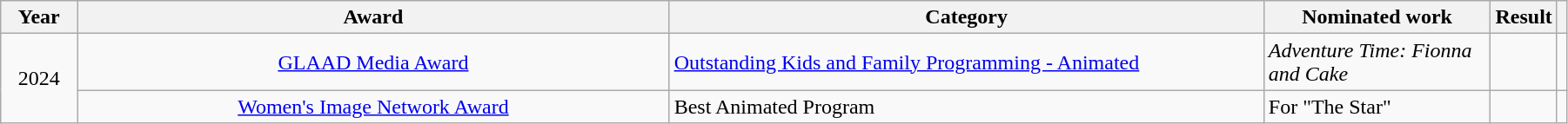<table class="wikitable" style="width:95%;">
<tr>
<th width=5%>Year</th>
<th style="width:40%;">Award</th>
<th style="width:40%;">Category</th>
<th style="width:30%;">Nominated work</th>
<th style="width:40%;">Result</th>
<th width=5%></th>
</tr>
<tr>
<td rowspan="2" style="text-align:center;">2024</td>
<td style="text-align:center;"><a href='#'>GLAAD Media Award</a></td>
<td><a href='#'>Outstanding Kids and Family Programming - Animated</a></td>
<td><em>Adventure Time: Fionna and Cake</em></td>
<td></td>
<td></td>
</tr>
<tr>
<td style="text-align:center;"><a href='#'>Women's Image Network Award</a></td>
<td>Best Animated Program</td>
<td>For "The Star"</td>
<td></td>
<td></td>
</tr>
</table>
